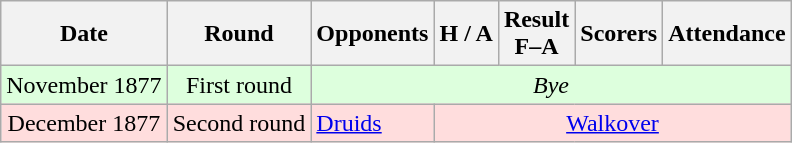<table class="wikitable" style="text-align:center">
<tr>
<th>Date</th>
<th>Round</th>
<th>Opponents</th>
<th>H / A</th>
<th>Result<br>F–A</th>
<th>Scorers</th>
<th>Attendance</th>
</tr>
<tr bgcolor=#ddffdd>
<td>November 1877</td>
<td>First round</td>
<td colspan="5"><em>Bye</em></td>
</tr>
<tr bgcolor=#ffdddd>
<td>December 1877</td>
<td>Second round</td>
<td align="left"> <a href='#'>Druids</a></td>
<td colspan="4"><a href='#'>Walkover</a></td>
</tr>
</table>
